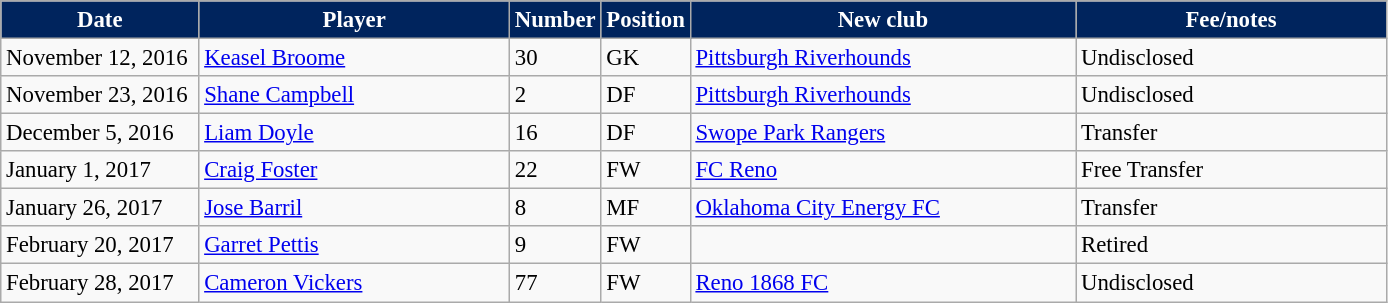<table class="wikitable" style="text-align:left; font-size:95%;">
<tr>
<th style="color:white; background:#00245D; width:125px;">Date</th>
<th style="color:white; background:#00245D; width:200px;">Player</th>
<th style="color:white; background:#00245D; width:50px;">Number</th>
<th style="color:white; background:#00245D; width:50px;">Position</th>
<th style="color:white; background:#00245D; width:250px;">New club</th>
<th style="color:white; background:#00245D; width:200px;">Fee/notes</th>
</tr>
<tr>
<td>November 12, 2016</td>
<td> <a href='#'>Keasel Broome</a></td>
<td>30</td>
<td>GK</td>
<td> <a href='#'>Pittsburgh Riverhounds</a></td>
<td>Undisclosed</td>
</tr>
<tr>
<td>November 23, 2016</td>
<td> <a href='#'>Shane Campbell</a></td>
<td>2</td>
<td>DF</td>
<td> <a href='#'>Pittsburgh Riverhounds</a></td>
<td>Undisclosed</td>
</tr>
<tr>
<td>December 5, 2016</td>
<td> <a href='#'>Liam Doyle</a></td>
<td>16</td>
<td>DF</td>
<td> <a href='#'>Swope Park Rangers</a></td>
<td>Transfer</td>
</tr>
<tr>
<td>January 1, 2017</td>
<td> <a href='#'>Craig Foster</a></td>
<td>22</td>
<td>FW</td>
<td> <a href='#'>FC Reno</a></td>
<td>Free Transfer</td>
</tr>
<tr>
<td>January 26, 2017</td>
<td> <a href='#'>Jose Barril</a></td>
<td>8</td>
<td>MF</td>
<td> <a href='#'>Oklahoma City Energy FC</a></td>
<td>Transfer</td>
</tr>
<tr>
<td>February 20, 2017</td>
<td> <a href='#'>Garret Pettis</a></td>
<td>9</td>
<td>FW</td>
<td></td>
<td>Retired</td>
</tr>
<tr>
<td>February 28, 2017</td>
<td> <a href='#'>Cameron Vickers</a></td>
<td>77</td>
<td>FW</td>
<td> <a href='#'>Reno 1868 FC</a></td>
<td>Undisclosed</td>
</tr>
</table>
